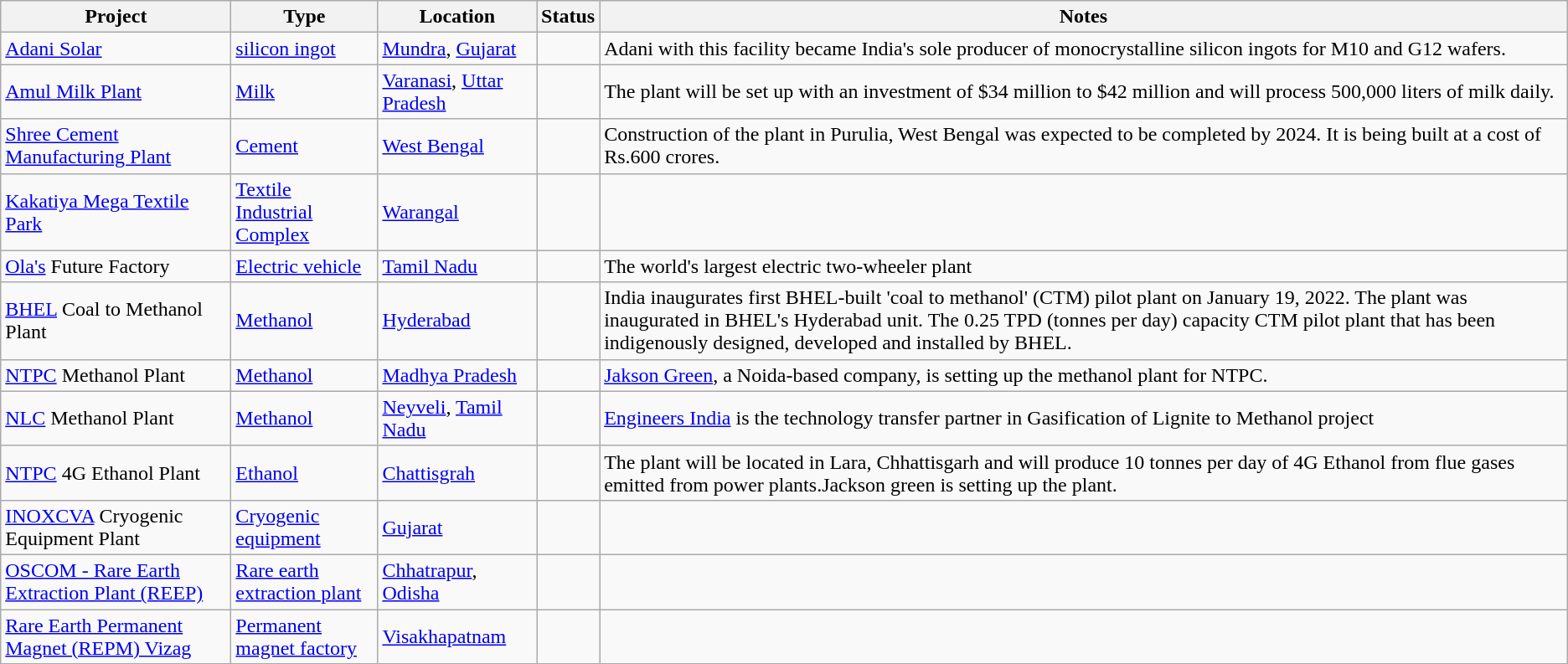<table class="wikitable sortable">
<tr>
<th>Project</th>
<th>Type</th>
<th>Location</th>
<th>Status</th>
<th>Notes</th>
</tr>
<tr>
<td><a href='#'>Adani Solar</a></td>
<td><a href='#'>silicon ingot</a></td>
<td><a href='#'>Mundra</a>, <a href='#'>Gujarat</a></td>
<td></td>
<td>Adani with this facility became India's sole producer of monocrystalline silicon ingots for M10 and G12 wafers.</td>
</tr>
<tr>
<td><a href='#'>Amul Milk Plant</a></td>
<td><a href='#'>Milk</a></td>
<td><a href='#'>Varanasi</a>, <a href='#'>Uttar Pradesh</a></td>
<td></td>
<td>The plant will be set up with an investment of $34 million to $42 million and will process 500,000 liters of milk daily.</td>
</tr>
<tr>
<td><a href='#'>Shree Cement Manufacturing Plant</a></td>
<td><a href='#'>Cement</a></td>
<td><a href='#'>West Bengal</a></td>
<td></td>
<td>Construction of the plant in Purulia, West Bengal was expected to be completed by 2024. It is being built at a cost of Rs.600 crores.</td>
</tr>
<tr>
<td><a href='#'>Kakatiya Mega Textile Park</a></td>
<td><a href='#'>Textile Industrial Complex</a></td>
<td><a href='#'>Warangal</a></td>
<td></td>
<td></td>
</tr>
<tr>
<td><a href='#'>Ola's</a> Future Factory</td>
<td><a href='#'>Electric vehicle</a></td>
<td><a href='#'>Tamil Nadu</a></td>
<td></td>
<td>The world's largest electric two-wheeler plant</td>
</tr>
<tr>
<td><a href='#'>BHEL</a> Coal to Methanol Plant</td>
<td><a href='#'>Methanol</a></td>
<td><a href='#'>Hyderabad</a></td>
<td></td>
<td>India inaugurates first BHEL-built 'coal to methanol' (CTM) pilot plant on January 19, 2022. The plant was inaugurated in BHEL's Hyderabad unit. The 0.25 TPD (tonnes per day) capacity CTM pilot plant that has been indigenously designed, developed and installed by BHEL.</td>
</tr>
<tr>
<td><a href='#'>NTPC</a> Methanol Plant</td>
<td><a href='#'>Methanol</a></td>
<td><a href='#'>Madhya Pradesh</a></td>
<td></td>
<td><a href='#'>Jakson Green</a>, a Noida-based company, is setting up the methanol plant for NTPC.</td>
</tr>
<tr>
<td><a href='#'>NLC</a> Methanol Plant</td>
<td><a href='#'>Methanol</a></td>
<td><a href='#'>Neyveli</a>, <a href='#'>Tamil Nadu</a></td>
<td></td>
<td><a href='#'>Engineers India</a> is the technology transfer partner in Gasification of Lignite to Methanol project</td>
</tr>
<tr>
<td><a href='#'>NTPC</a> 4G Ethanol Plant</td>
<td><a href='#'>Ethanol</a></td>
<td><a href='#'>Chattisgrah</a></td>
<td></td>
<td>The plant will be located in Lara, Chhattisgarh and will produce 10 tonnes per day of 4G Ethanol from flue gases emitted from power plants.Jackson green is setting up the plant.</td>
</tr>
<tr>
<td><a href='#'>INOXCVA</a> Cryogenic Equipment Plant</td>
<td><a href='#'>Cryogenic equipment</a></td>
<td><a href='#'>Gujarat</a></td>
<td></td>
<td></td>
</tr>
<tr>
<td><a href='#'>OSCOM - Rare Earth Extraction Plant (REEP)</a></td>
<td><a href='#'>Rare earth extraction plant</a></td>
<td><a href='#'>Chhatrapur</a>, <a href='#'>Odisha</a></td>
<td></td>
<td></td>
</tr>
<tr>
<td><a href='#'>Rare Earth Permanent Magnet (REPM) Vizag</a></td>
<td><a href='#'>Permanent magnet factory</a></td>
<td><a href='#'>Visakhapatnam</a></td>
<td></td>
<td></td>
</tr>
</table>
